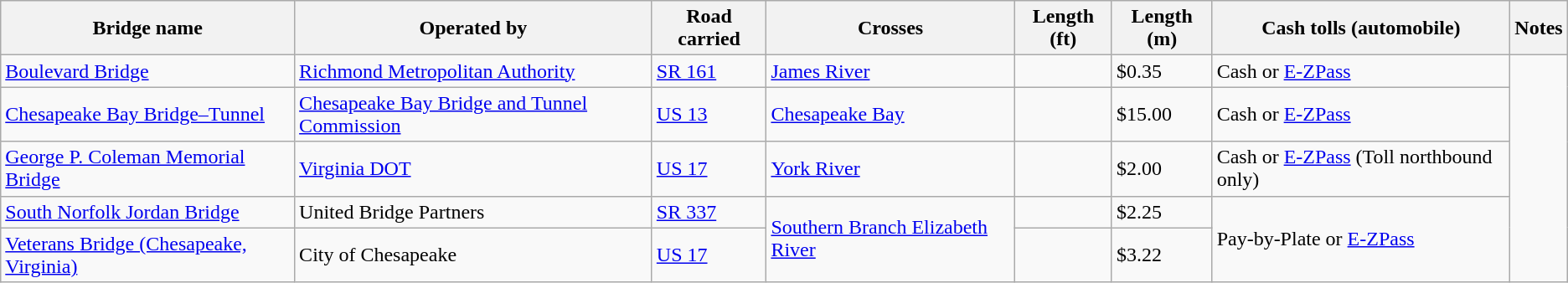<table class=wikitable>
<tr>
<th scope=col>Bridge name</th>
<th scope=col>Operated by</th>
<th scope=col>Road carried</th>
<th scope=col>Crosses</th>
<th scope=col>Length (ft)</th>
<th scope=col>Length (m)</th>
<th scope=col>Cash tolls (automobile)</th>
<th scope=col>Notes</th>
</tr>
<tr>
<td><a href='#'>Boulevard Bridge</a></td>
<td><a href='#'>Richmond Metropolitan Authority</a></td>
<td><a href='#'>SR 161</a></td>
<td><a href='#'>James River</a></td>
<td></td>
<td>$0.35</td>
<td>Cash or <a href='#'>E-ZPass</a></td>
</tr>
<tr>
<td><a href='#'>Chesapeake Bay Bridge–Tunnel</a></td>
<td><a href='#'>Chesapeake Bay Bridge and Tunnel Commission</a></td>
<td><a href='#'>US 13</a></td>
<td><a href='#'>Chesapeake Bay</a></td>
<td></td>
<td>$15.00</td>
<td>Cash or <a href='#'>E-ZPass</a></td>
</tr>
<tr>
<td><a href='#'>George P. Coleman Memorial Bridge</a></td>
<td><a href='#'>Virginia DOT</a></td>
<td><a href='#'>US 17</a></td>
<td><a href='#'>York River</a></td>
<td></td>
<td>$2.00</td>
<td>Cash or <a href='#'>E-ZPass</a> (Toll northbound only)</td>
</tr>
<tr>
<td><a href='#'>South Norfolk Jordan Bridge</a></td>
<td>United Bridge Partners</td>
<td><a href='#'>SR 337</a></td>
<td rowspan="2"><a href='#'>Southern Branch Elizabeth River</a></td>
<td></td>
<td>$2.25</td>
<td rowspan="2">Pay-by-Plate or <a href='#'>E-ZPass</a></td>
</tr>
<tr>
<td><a href='#'>Veterans Bridge (Chesapeake, Virginia)</a></td>
<td>City of Chesapeake</td>
<td><a href='#'>US 17</a></td>
<td></td>
<td>$3.22</td>
</tr>
</table>
